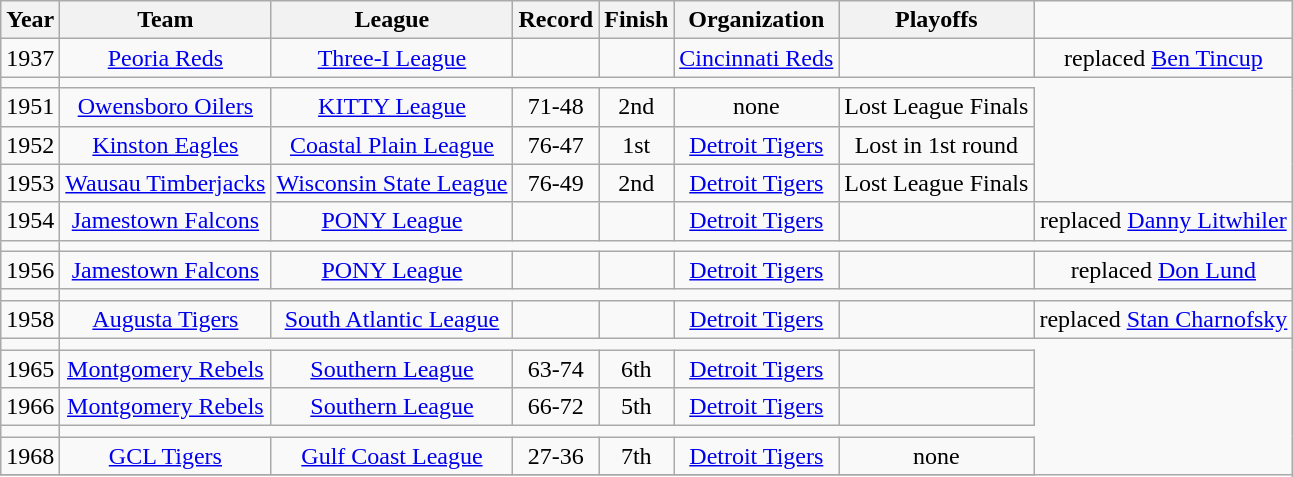<table class="wikitable">
<tr>
<th>Year</th>
<th>Team</th>
<th>League</th>
<th>Record</th>
<th>Finish</th>
<th>Organization</th>
<th>Playoffs</th>
</tr>
<tr align=center>
<td>1937</td>
<td><a href='#'>Peoria Reds</a></td>
<td><a href='#'>Three-I League</a></td>
<td></td>
<td></td>
<td><a href='#'>Cincinnati Reds</a></td>
<td></td>
<td>replaced <a href='#'>Ben Tincup</a></td>
</tr>
<tr align=center>
<td></td>
</tr>
<tr align=center>
<td>1951</td>
<td><a href='#'>Owensboro Oilers</a></td>
<td><a href='#'>KITTY League</a></td>
<td>71-48</td>
<td>2nd</td>
<td>none</td>
<td>Lost League Finals</td>
</tr>
<tr align=center>
<td>1952</td>
<td><a href='#'>Kinston Eagles</a></td>
<td><a href='#'>Coastal Plain League</a></td>
<td>76-47</td>
<td>1st</td>
<td><a href='#'>Detroit Tigers</a></td>
<td>Lost in 1st round</td>
</tr>
<tr align=center>
<td>1953</td>
<td><a href='#'>Wausau Timberjacks</a></td>
<td><a href='#'>Wisconsin State League</a></td>
<td>76-49</td>
<td>2nd</td>
<td><a href='#'>Detroit Tigers</a></td>
<td>Lost League Finals</td>
</tr>
<tr align=center>
<td>1954</td>
<td><a href='#'>Jamestown Falcons</a></td>
<td><a href='#'>PONY League</a></td>
<td></td>
<td></td>
<td><a href='#'>Detroit Tigers</a></td>
<td></td>
<td>replaced <a href='#'>Danny Litwhiler</a></td>
</tr>
<tr align=center>
<td></td>
</tr>
<tr align=center>
<td>1956</td>
<td><a href='#'>Jamestown Falcons</a></td>
<td><a href='#'>PONY League</a></td>
<td></td>
<td></td>
<td><a href='#'>Detroit Tigers</a></td>
<td></td>
<td>replaced <a href='#'>Don Lund</a></td>
</tr>
<tr align=center>
<td></td>
</tr>
<tr align=center>
<td>1958</td>
<td><a href='#'>Augusta Tigers</a></td>
<td><a href='#'>South Atlantic League</a></td>
<td></td>
<td></td>
<td><a href='#'>Detroit Tigers</a></td>
<td></td>
<td>replaced <a href='#'>Stan Charnofsky</a></td>
</tr>
<tr align=center>
<td></td>
</tr>
<tr align=center>
<td>1965</td>
<td><a href='#'>Montgomery Rebels</a></td>
<td><a href='#'>Southern League</a></td>
<td>63-74</td>
<td>6th</td>
<td><a href='#'>Detroit Tigers</a></td>
<td></td>
</tr>
<tr align=center>
<td>1966</td>
<td><a href='#'>Montgomery Rebels</a></td>
<td><a href='#'>Southern League</a></td>
<td>66-72</td>
<td>5th</td>
<td><a href='#'>Detroit Tigers</a></td>
<td></td>
</tr>
<tr align=center>
<td></td>
</tr>
<tr align=center>
<td>1968</td>
<td><a href='#'>GCL Tigers</a></td>
<td><a href='#'>Gulf Coast League</a></td>
<td>27-36</td>
<td>7th</td>
<td><a href='#'>Detroit Tigers</a></td>
<td>none</td>
</tr>
<tr align=center>
</tr>
</table>
